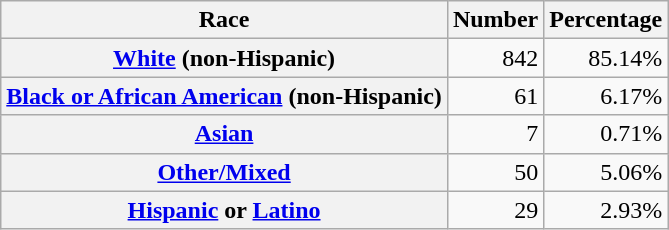<table class="wikitable" style="text-align:right">
<tr>
<th scope="col">Race</th>
<th scope="col">Number</th>
<th scope="col">Percentage</th>
</tr>
<tr>
<th scope="row"><a href='#'>White</a> (non-Hispanic)</th>
<td>842</td>
<td>85.14%</td>
</tr>
<tr>
<th scope="row"><a href='#'>Black or African American</a> (non-Hispanic)</th>
<td>61</td>
<td>6.17%</td>
</tr>
<tr>
<th scope="row"><a href='#'>Asian</a></th>
<td>7</td>
<td>0.71%</td>
</tr>
<tr>
<th scope="row"><a href='#'>Other/Mixed</a></th>
<td>50</td>
<td>5.06%</td>
</tr>
<tr>
<th scope="row"><a href='#'>Hispanic</a> or <a href='#'>Latino</a></th>
<td>29</td>
<td>2.93%</td>
</tr>
</table>
